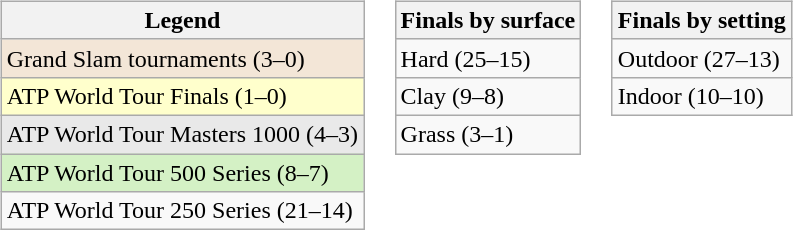<table>
<tr valign="top">
<td><br><table class="wikitable">
<tr>
<th>Legend</th>
</tr>
<tr style="background:#f3e6d7;">
<td>Grand Slam tournaments (3–0)</td>
</tr>
<tr style="background:#ffc;">
<td>ATP World Tour Finals (1–0)</td>
</tr>
<tr style="background:#e9e9e9;">
<td>ATP World Tour Masters 1000 (4–3)</td>
</tr>
<tr style="background:#d4f1c5;">
<td>ATP World Tour 500 Series (8–7)</td>
</tr>
<tr>
<td>ATP World Tour 250 Series (21–14)</td>
</tr>
</table>
</td>
<td><br><table class="wikitable">
<tr>
<th>Finals by surface</th>
</tr>
<tr>
<td>Hard (25–15)</td>
</tr>
<tr>
<td>Clay (9–8)</td>
</tr>
<tr>
<td>Grass (3–1)</td>
</tr>
</table>
</td>
<td><br><table class="wikitable">
<tr>
<th>Finals by setting</th>
</tr>
<tr>
<td>Outdoor (27–13)</td>
</tr>
<tr>
<td>Indoor (10–10)</td>
</tr>
</table>
</td>
</tr>
</table>
